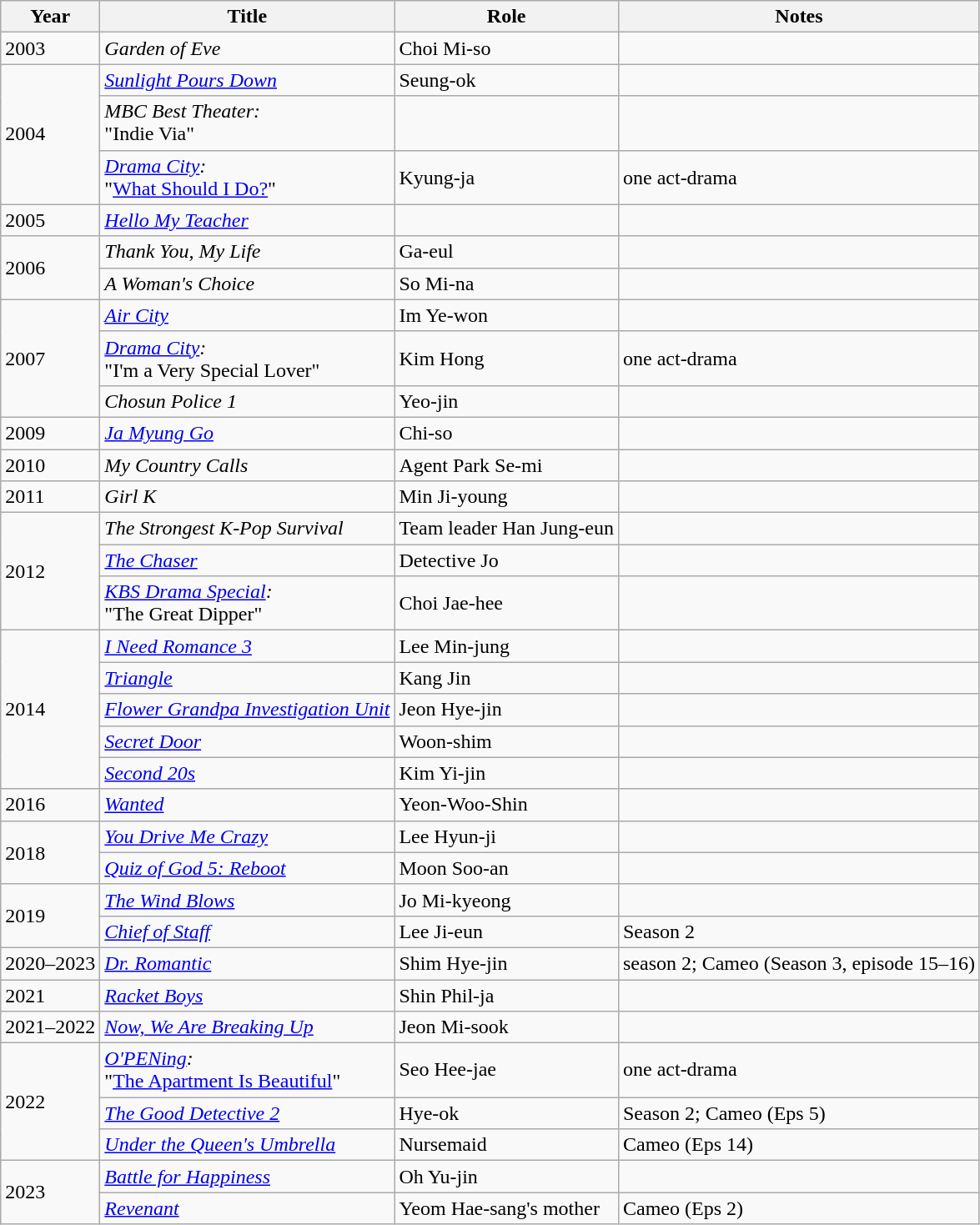<table class="wikitable">
<tr>
<th>Year</th>
<th>Title</th>
<th>Role</th>
<th>Notes</th>
</tr>
<tr>
<td>2003</td>
<td><em>Garden of Eve</em></td>
<td>Choi Mi-so</td>
<td></td>
</tr>
<tr>
<td rowspan=3>2004</td>
<td><em><a href='#'>Sunlight Pours Down</a></em></td>
<td>Seung-ok</td>
<td></td>
</tr>
<tr>
<td><em>MBC Best Theater:</em><br>"Indie Via" </td>
<td></td>
<td></td>
</tr>
<tr>
<td><em><a href='#'>Drama City</a>:</em><br>"<a href='#'>What Should I Do?</a>"</td>
<td>Kyung-ja</td>
<td>one act-drama</td>
</tr>
<tr>
<td>2005</td>
<td><em><a href='#'>Hello My Teacher</a></em></td>
<td></td>
<td></td>
</tr>
<tr>
<td rowspan=2>2006</td>
<td><em>Thank You, My Life</em></td>
<td>Ga-eul</td>
<td></td>
</tr>
<tr>
<td><em>A Woman's Choice</em></td>
<td>So Mi-na</td>
<td></td>
</tr>
<tr>
<td rowspan=3>2007</td>
<td><em><a href='#'>Air City</a></em></td>
<td>Im Ye-won</td>
<td></td>
</tr>
<tr>
<td><em><a href='#'>Drama City</a>:</em><br>"I'm a Very Special Lover"</td>
<td>Kim Hong</td>
<td>one act-drama</td>
</tr>
<tr>
<td><em>Chosun Police 1</em></td>
<td>Yeo-jin</td>
<td></td>
</tr>
<tr>
<td>2009</td>
<td><em><a href='#'>Ja Myung Go</a></em></td>
<td>Chi-so</td>
<td></td>
</tr>
<tr>
<td>2010</td>
<td><em>My Country Calls</em> </td>
<td>Agent Park Se-mi</td>
<td></td>
</tr>
<tr>
<td>2011</td>
<td><em>Girl K</em></td>
<td>Min Ji-young</td>
<td></td>
</tr>
<tr>
<td rowspan=3>2012</td>
<td><em>The Strongest K-Pop Survival</em></td>
<td>Team leader Han Jung-eun</td>
<td></td>
</tr>
<tr>
<td><em><a href='#'>The Chaser</a></em></td>
<td>Detective Jo</td>
<td></td>
</tr>
<tr>
<td><em><a href='#'>KBS Drama Special</a>:</em><br>"The Great Dipper"</td>
<td>Choi Jae-hee</td>
<td></td>
</tr>
<tr>
<td rowspan=5>2014</td>
<td><em><a href='#'>I Need Romance 3</a></em></td>
<td>Lee Min-jung</td>
<td></td>
</tr>
<tr>
<td><em><a href='#'>Triangle</a></em></td>
<td>Kang Jin</td>
<td></td>
</tr>
<tr>
<td><em><a href='#'>Flower Grandpa Investigation Unit</a></em></td>
<td>Jeon Hye-jin</td>
<td></td>
</tr>
<tr>
<td><em><a href='#'>Secret Door</a></em></td>
<td>Woon-shim</td>
<td></td>
</tr>
<tr>
<td><em><a href='#'>Second 20s</a></em></td>
<td>Kim Yi-jin</td>
<td></td>
</tr>
<tr>
<td>2016</td>
<td><em><a href='#'>Wanted</a></em></td>
<td>Yeon-Woo-Shin</td>
<td></td>
</tr>
<tr>
<td rowspan=2>2018</td>
<td><em><a href='#'>You Drive Me Crazy</a></em></td>
<td>Lee Hyun-ji</td>
<td></td>
</tr>
<tr>
<td><em><a href='#'>Quiz of God 5: Reboot</a></em></td>
<td>Moon Soo-an</td>
<td></td>
</tr>
<tr>
<td rowspan=2>2019</td>
<td><em><a href='#'>The Wind Blows</a></em></td>
<td>Jo Mi-kyeong</td>
<td></td>
</tr>
<tr>
<td><em><a href='#'>Chief of Staff</a></em></td>
<td>Lee Ji-eun</td>
<td>Season 2</td>
</tr>
<tr>
<td>2020–2023</td>
<td><em><a href='#'>Dr. Romantic</a></em></td>
<td>Shim Hye-jin</td>
<td>season 2; Cameo (Season 3, episode 15–16)</td>
</tr>
<tr>
<td rowspan=1>2021</td>
<td><em><a href='#'>Racket Boys</a></em></td>
<td>Shin Phil-ja</td>
<td></td>
</tr>
<tr>
<td>2021–2022</td>
<td><em><a href='#'>Now, We Are Breaking Up</a></em></td>
<td>Jeon Mi-sook</td>
<td></td>
</tr>
<tr>
<td rowspan=3>2022</td>
<td><em><a href='#'>O'PENing</a>:</em><br>"<a href='#'>The Apartment Is Beautiful</a>"</td>
<td>Seo Hee-jae</td>
<td>one act-drama</td>
</tr>
<tr>
<td><em><a href='#'>The Good Detective 2</a></em></td>
<td>Hye-ok</td>
<td>Season 2; Cameo (Eps 5)</td>
</tr>
<tr>
<td><em><a href='#'>Under the Queen's Umbrella</a></em></td>
<td>Nursemaid</td>
<td>Cameo (Eps 14)</td>
</tr>
<tr>
<td rowspan="2">2023</td>
<td><em><a href='#'>Battle for Happiness</a></em></td>
<td>Oh Yu-jin</td>
<td></td>
</tr>
<tr>
<td><em><a href='#'>Revenant</a></em></td>
<td>Yeom Hae-sang's mother</td>
<td>Cameo (Eps 2)</td>
</tr>
</table>
